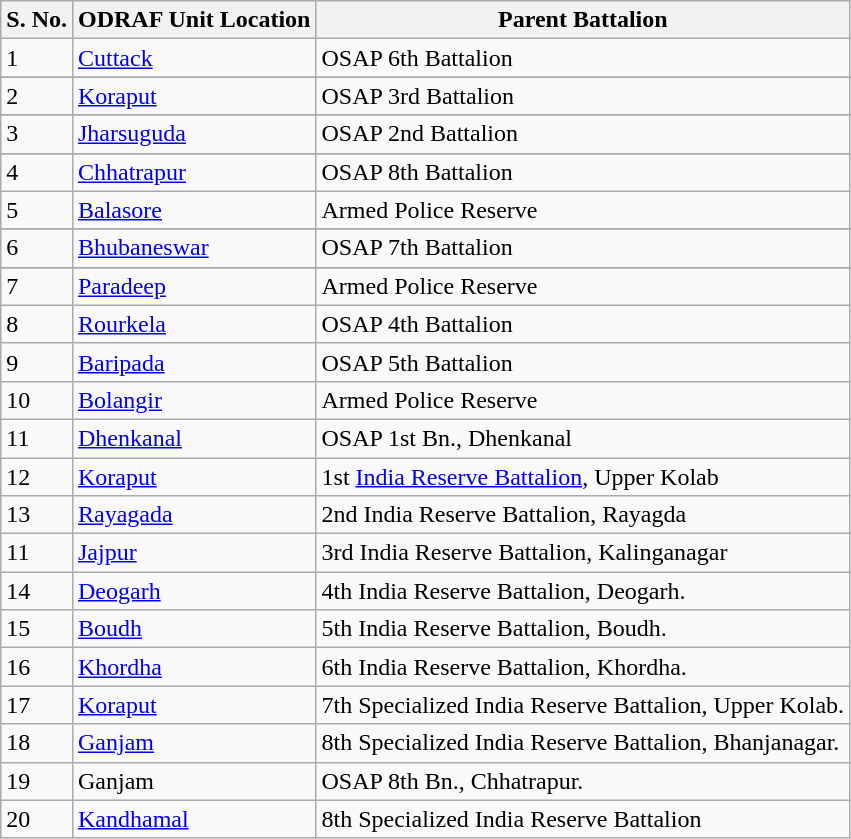<table class="wikitable">
<tr>
<th>S. No.</th>
<th>ODRAF Unit Location</th>
<th>Parent Battalion</th>
</tr>
<tr>
<td>1</td>
<td><a href='#'>Cuttack</a></td>
<td>OSAP 6th Battalion</td>
</tr>
<tr>
</tr>
<tr>
<td>2</td>
<td><a href='#'>Koraput</a></td>
<td>OSAP 3rd Battalion</td>
</tr>
<tr>
</tr>
<tr>
<td>3</td>
<td><a href='#'>Jharsuguda</a></td>
<td>OSAP 2nd Battalion</td>
</tr>
<tr>
</tr>
<tr>
<td>4</td>
<td><a href='#'>Chhatrapur</a></td>
<td>OSAP 8th Battalion</td>
</tr>
<tr>
<td>5</td>
<td><a href='#'>Balasore</a></td>
<td>Armed Police Reserve</td>
</tr>
<tr>
</tr>
<tr>
<td>6</td>
<td><a href='#'>Bhubaneswar</a></td>
<td>OSAP 7th Battalion</td>
</tr>
<tr>
</tr>
<tr>
<td>7</td>
<td><a href='#'>Paradeep</a></td>
<td>Armed Police Reserve</td>
</tr>
<tr>
<td>8</td>
<td><a href='#'>Rourkela</a></td>
<td>OSAP 4th Battalion</td>
</tr>
<tr>
<td>9</td>
<td><a href='#'>Baripada</a></td>
<td>OSAP 5th Battalion</td>
</tr>
<tr>
<td>10</td>
<td><a href='#'>Bolangir</a></td>
<td>Armed Police Reserve</td>
</tr>
<tr>
<td>11</td>
<td><a href='#'>Dhenkanal</a></td>
<td>OSAP 1st Bn., Dhenkanal</td>
</tr>
<tr>
<td>12</td>
<td><a href='#'>Koraput</a></td>
<td>1st <a href='#'>India Reserve Battalion</a>, Upper Kolab</td>
</tr>
<tr>
<td>13</td>
<td><a href='#'>Rayagada</a></td>
<td>2nd India Reserve Battalion, Rayagda</td>
</tr>
<tr>
<td>11</td>
<td><a href='#'>Jajpur</a></td>
<td>3rd India Reserve Battalion, Kalinganagar</td>
</tr>
<tr>
<td>14</td>
<td><a href='#'>Deogarh</a></td>
<td>4th India Reserve Battalion, Deogarh.</td>
</tr>
<tr>
<td>15</td>
<td><a href='#'>Boudh</a></td>
<td>5th India Reserve Battalion, Boudh.</td>
</tr>
<tr>
<td>16</td>
<td><a href='#'>Khordha</a></td>
<td>6th India Reserve Battalion, Khordha.</td>
</tr>
<tr>
<td>17</td>
<td><a href='#'>Koraput</a></td>
<td>7th Specialized India Reserve Battalion, Upper Kolab.</td>
</tr>
<tr>
<td>18</td>
<td><a href='#'>Ganjam</a></td>
<td>8th Specialized India Reserve Battalion, Bhanjanagar.</td>
</tr>
<tr>
<td>19</td>
<td>Ganjam</td>
<td>OSAP 8th Bn., Chhatrapur.</td>
</tr>
<tr>
<td>20</td>
<td><a href='#'>Kandhamal</a></td>
<td>8th Specialized India Reserve Battalion</td>
</tr>
</table>
